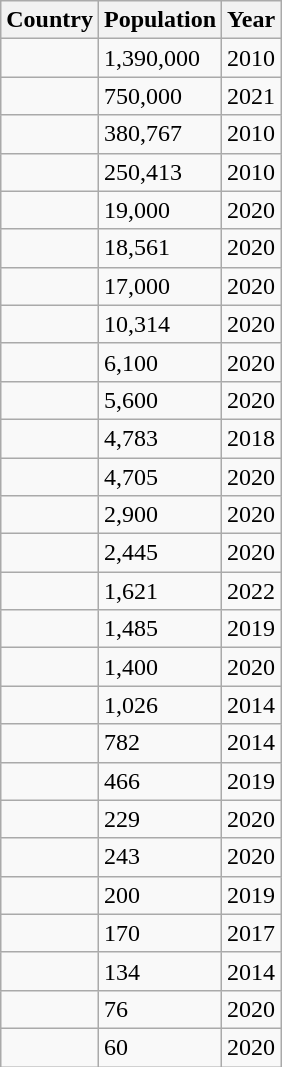<table class="wikitable sortable mw-collapsible mw-collapsed">
<tr>
<th>Country</th>
<th>Population</th>
<th>Year</th>
</tr>
<tr>
<td></td>
<td>1,390,000</td>
<td>2010</td>
</tr>
<tr>
<td></td>
<td>750,000</td>
<td>2021</td>
</tr>
<tr>
<td></td>
<td>380,767</td>
<td>2010</td>
</tr>
<tr>
<td></td>
<td>250,413</td>
<td>2010</td>
</tr>
<tr>
<td></td>
<td>19,000</td>
<td>2020</td>
</tr>
<tr>
<td></td>
<td>18,561</td>
<td>2020</td>
</tr>
<tr>
<td></td>
<td>17,000</td>
<td>2020</td>
</tr>
<tr>
<td></td>
<td>10,314</td>
<td>2020</td>
</tr>
<tr>
<td></td>
<td>6,100</td>
<td>2020</td>
</tr>
<tr>
<td></td>
<td>5,600</td>
<td>2020</td>
</tr>
<tr>
<td></td>
<td>4,783</td>
<td>2018</td>
</tr>
<tr>
<td></td>
<td>4,705</td>
<td>2020</td>
</tr>
<tr>
<td></td>
<td>2,900</td>
<td>2020</td>
</tr>
<tr>
<td></td>
<td>2,445</td>
<td>2020</td>
</tr>
<tr>
<td></td>
<td>1,621</td>
<td>2022</td>
</tr>
<tr>
<td></td>
<td>1,485</td>
<td>2019</td>
</tr>
<tr>
<td></td>
<td>1,400</td>
<td>2020</td>
</tr>
<tr>
<td></td>
<td>1,026</td>
<td>2014</td>
</tr>
<tr>
<td></td>
<td>782</td>
<td>2014</td>
</tr>
<tr>
<td></td>
<td>466</td>
<td>2019</td>
</tr>
<tr>
<td></td>
<td>229</td>
<td>2020</td>
</tr>
<tr>
<td></td>
<td>243</td>
<td>2020</td>
</tr>
<tr>
<td></td>
<td>200</td>
<td>2019</td>
</tr>
<tr>
<td></td>
<td>170</td>
<td>2017</td>
</tr>
<tr>
<td></td>
<td>134</td>
<td>2014</td>
</tr>
<tr>
<td></td>
<td>76</td>
<td>2020</td>
</tr>
<tr>
<td></td>
<td>60</td>
<td>2020</td>
</tr>
</table>
